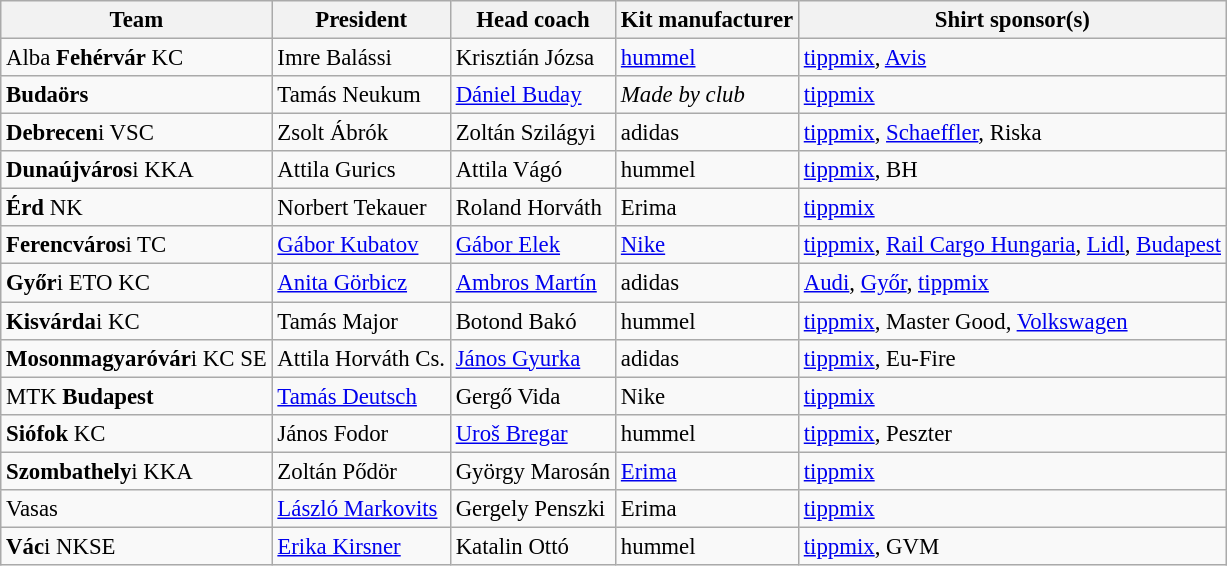<table class="wikitable sortable" left; style="font-size:95%;">
<tr>
<th>Team</th>
<th>President</th>
<th>Head coach</th>
<th>Kit manufacturer</th>
<th>Shirt sponsor(s)</th>
</tr>
<tr>
<td> Alba <strong>Fehérvár</strong> KC</td>
<td>Imre Balássi</td>
<td> Krisztián Józsa</td>
<td><a href='#'>hummel</a></td>
<td><a href='#'>tippmix</a>, <a href='#'>Avis</a></td>
</tr>
<tr>
<td> <strong>Budaörs</strong></td>
<td>Tamás Neukum</td>
<td> <a href='#'>Dániel Buday</a></td>
<td><em>Made by club</em></td>
<td><a href='#'>tippmix</a></td>
</tr>
<tr>
<td> <strong>Debrecen</strong>i VSC</td>
<td>Zsolt Ábrók</td>
<td> Zoltán Szilágyi</td>
<td>adidas</td>
<td><a href='#'>tippmix</a>, <a href='#'>Schaeffler</a>, Riska</td>
</tr>
<tr>
<td> <strong>Dunaújváros</strong>i KKA</td>
<td>Attila Gurics</td>
<td> Attila Vágó</td>
<td>hummel</td>
<td><a href='#'>tippmix</a>, BH</td>
</tr>
<tr>
<td> <strong>Érd</strong> NK</td>
<td>Norbert Tekauer</td>
<td> Roland Horváth</td>
<td>Erima</td>
<td><a href='#'>tippmix</a></td>
</tr>
<tr>
<td> <strong>Ferencváros</strong>i TC</td>
<td><a href='#'>Gábor Kubatov</a></td>
<td> <a href='#'>Gábor Elek</a></td>
<td><a href='#'>Nike</a></td>
<td><a href='#'>tippmix</a>, <a href='#'>Rail Cargo Hungaria</a>, <a href='#'>Lidl</a>, <a href='#'>Budapest</a></td>
</tr>
<tr>
<td> <strong>Győr</strong>i ETO KC</td>
<td><a href='#'>Anita Görbicz</a></td>
<td> <a href='#'>Ambros Martín</a></td>
<td>adidas</td>
<td><a href='#'>Audi</a>, <a href='#'>Győr</a>, <a href='#'>tippmix</a></td>
</tr>
<tr>
<td> <strong>Kisvárda</strong>i KC</td>
<td>Tamás Major</td>
<td> Botond Bakó</td>
<td>hummel</td>
<td><a href='#'>tippmix</a>, Master Good, <a href='#'>Volkswagen</a></td>
</tr>
<tr>
<td> <strong>Mosonmagyaróvár</strong>i KC SE</td>
<td>Attila Horváth Cs.</td>
<td> <a href='#'>János Gyurka</a></td>
<td>adidas</td>
<td><a href='#'>tippmix</a>, Eu-Fire</td>
</tr>
<tr>
<td> MTK <strong>Budapest</strong></td>
<td><a href='#'>Tamás Deutsch</a></td>
<td> Gergő Vida</td>
<td>Nike</td>
<td><a href='#'>tippmix</a></td>
</tr>
<tr>
<td> <strong>Siófok</strong> KC</td>
<td>János Fodor</td>
<td> <a href='#'>Uroš Bregar</a></td>
<td>hummel</td>
<td><a href='#'>tippmix</a>, Peszter</td>
</tr>
<tr>
<td> <strong>Szombathely</strong>i KKA</td>
<td>Zoltán Pődör</td>
<td> György Marosán</td>
<td><a href='#'>Erima</a></td>
<td><a href='#'>tippmix</a></td>
</tr>
<tr>
<td> Vasas</td>
<td><a href='#'>László Markovits</a></td>
<td> Gergely Penszki</td>
<td>Erima</td>
<td><a href='#'>tippmix</a></td>
</tr>
<tr>
<td> <strong>Vác</strong>i NKSE</td>
<td><a href='#'>Erika Kirsner</a></td>
<td> Katalin Ottó</td>
<td>hummel</td>
<td><a href='#'>tippmix</a>, GVM</td>
</tr>
</table>
